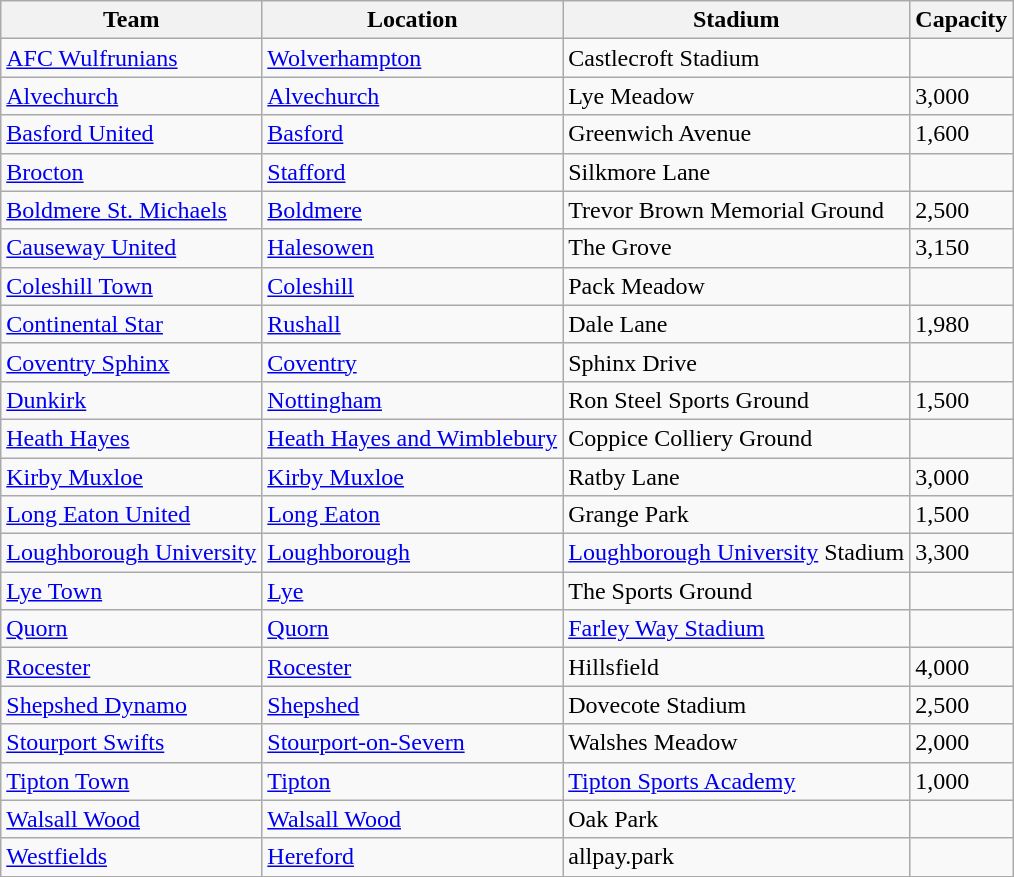<table class="wikitable sortable">
<tr>
<th>Team</th>
<th>Location</th>
<th>Stadium</th>
<th>Capacity</th>
</tr>
<tr>
<td><a href='#'>AFC Wulfrunians</a></td>
<td><a href='#'>Wolverhampton</a></td>
<td>Castlecroft Stadium</td>
<td></td>
</tr>
<tr>
<td><a href='#'>Alvechurch</a></td>
<td><a href='#'>Alvechurch</a></td>
<td>Lye Meadow</td>
<td>3,000</td>
</tr>
<tr>
<td><a href='#'>Basford United</a></td>
<td><a href='#'>Basford</a></td>
<td>Greenwich Avenue</td>
<td>1,600</td>
</tr>
<tr>
<td><a href='#'>Brocton</a></td>
<td><a href='#'>Stafford</a></td>
<td>Silkmore Lane</td>
<td></td>
</tr>
<tr>
<td><a href='#'>Boldmere St. Michaels</a></td>
<td><a href='#'>Boldmere</a></td>
<td>Trevor Brown Memorial Ground</td>
<td>2,500</td>
</tr>
<tr>
<td><a href='#'>Causeway United</a></td>
<td><a href='#'>Halesowen</a></td>
<td>The Grove</td>
<td>3,150</td>
</tr>
<tr>
<td><a href='#'>Coleshill Town</a></td>
<td><a href='#'>Coleshill</a></td>
<td>Pack Meadow</td>
<td></td>
</tr>
<tr>
<td><a href='#'>Continental Star</a></td>
<td><a href='#'>Rushall</a></td>
<td>Dale Lane</td>
<td>1,980</td>
</tr>
<tr>
<td><a href='#'>Coventry Sphinx</a></td>
<td><a href='#'>Coventry</a></td>
<td>Sphinx Drive</td>
<td></td>
</tr>
<tr>
<td><a href='#'>Dunkirk</a></td>
<td><a href='#'>Nottingham</a></td>
<td>Ron Steel Sports Ground</td>
<td>1,500</td>
</tr>
<tr>
<td><a href='#'>Heath Hayes</a></td>
<td><a href='#'>Heath Hayes and Wimblebury</a></td>
<td>Coppice Colliery Ground</td>
<td></td>
</tr>
<tr>
<td><a href='#'>Kirby Muxloe</a></td>
<td><a href='#'>Kirby Muxloe</a></td>
<td>Ratby Lane</td>
<td>3,000</td>
</tr>
<tr>
<td><a href='#'>Long Eaton United</a></td>
<td><a href='#'>Long Eaton</a></td>
<td>Grange Park</td>
<td>1,500</td>
</tr>
<tr>
<td><a href='#'>Loughborough University</a></td>
<td><a href='#'>Loughborough</a></td>
<td><a href='#'>Loughborough University</a> Stadium</td>
<td>3,300</td>
</tr>
<tr>
<td><a href='#'>Lye Town</a></td>
<td><a href='#'>Lye</a></td>
<td>The Sports Ground</td>
<td></td>
</tr>
<tr>
<td><a href='#'>Quorn</a></td>
<td><a href='#'>Quorn</a></td>
<td><a href='#'>Farley Way Stadium</a></td>
<td></td>
</tr>
<tr>
<td><a href='#'>Rocester</a></td>
<td><a href='#'>Rocester</a></td>
<td>Hillsfield</td>
<td>4,000</td>
</tr>
<tr>
<td><a href='#'>Shepshed Dynamo</a></td>
<td><a href='#'>Shepshed</a></td>
<td>Dovecote Stadium</td>
<td>2,500</td>
</tr>
<tr>
<td><a href='#'>Stourport Swifts</a></td>
<td><a href='#'>Stourport-on-Severn</a></td>
<td>Walshes Meadow</td>
<td>2,000</td>
</tr>
<tr>
<td><a href='#'>Tipton Town</a></td>
<td><a href='#'>Tipton</a></td>
<td><a href='#'>Tipton Sports Academy</a></td>
<td>1,000</td>
</tr>
<tr>
<td><a href='#'>Walsall Wood</a></td>
<td><a href='#'>Walsall Wood</a></td>
<td>Oak Park</td>
<td></td>
</tr>
<tr>
<td><a href='#'>Westfields</a></td>
<td><a href='#'>Hereford</a></td>
<td>allpay.park</td>
<td></td>
</tr>
<tr>
</tr>
</table>
